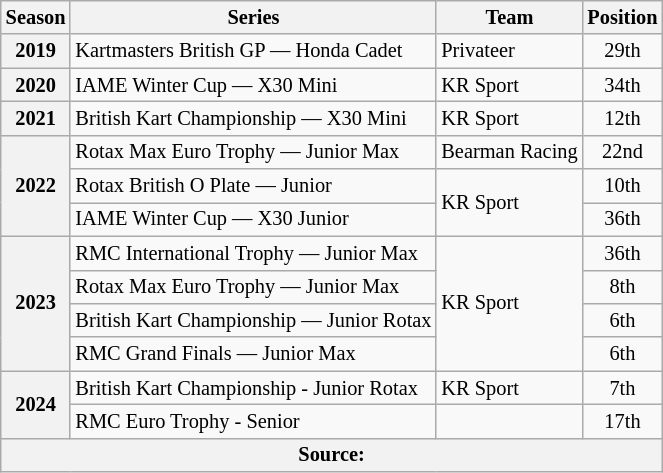<table class="wikitable" style="font-size: 85%; text-align:center">
<tr>
<th>Season</th>
<th>Series</th>
<th>Team</th>
<th>Position</th>
</tr>
<tr>
<th>2019</th>
<td align="left">Kartmasters British GP — Honda Cadet</td>
<td align="left">Privateer</td>
<td>29th</td>
</tr>
<tr>
<th>2020</th>
<td align="left">IAME Winter Cup — X30 Mini</td>
<td align="left">KR Sport</td>
<td>34th</td>
</tr>
<tr>
<th>2021</th>
<td align="left">British Kart Championship — X30 Mini</td>
<td align="left">KR Sport</td>
<td>12th</td>
</tr>
<tr>
<th rowspan="3">2022</th>
<td align="left">Rotax Max Euro Trophy — Junior Max</td>
<td align="left">Bearman Racing</td>
<td>22nd</td>
</tr>
<tr>
<td align="left">Rotax British O Plate — Junior</td>
<td rowspan="2"  align="left">KR Sport</td>
<td>10th</td>
</tr>
<tr>
<td align="left">IAME Winter Cup — X30 Junior</td>
<td>36th</td>
</tr>
<tr>
<th rowspan="4">2023</th>
<td align="left">RMC International Trophy — Junior Max</td>
<td rowspan="4"  align="left">KR Sport</td>
<td>36th</td>
</tr>
<tr>
<td align="left">Rotax Max Euro Trophy — Junior Max</td>
<td>8th</td>
</tr>
<tr>
<td align="left">British Kart Championship — Junior Rotax</td>
<td>6th</td>
</tr>
<tr>
<td align="left">RMC Grand Finals — Junior Max</td>
<td>6th</td>
</tr>
<tr>
<th rowspan="2">2024</th>
<td align="left">British Kart Championship - Junior Rotax</td>
<td align="left">KR Sport</td>
<td>7th</td>
</tr>
<tr>
<td align="left">RMC Euro Trophy - Senior</td>
<td align="left"></td>
<td>17th</td>
</tr>
<tr>
<th colspan="4">Source:</th>
</tr>
</table>
